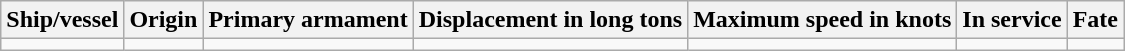<table class="wikitable">
<tr>
<th scope="col">Ship/vessel</th>
<th scope="col">Origin</th>
<th scope="col">Primary armament</th>
<th scope="col">Displacement in long tons</th>
<th scope="col">Maximum speed in knots</th>
<th scope="col">In service</th>
<th scope="col">Fate</th>
</tr>
<tr>
<td></td>
<td></td>
<td></td>
<td></td>
<td></td>
<td></td>
<td></td>
</tr>
</table>
